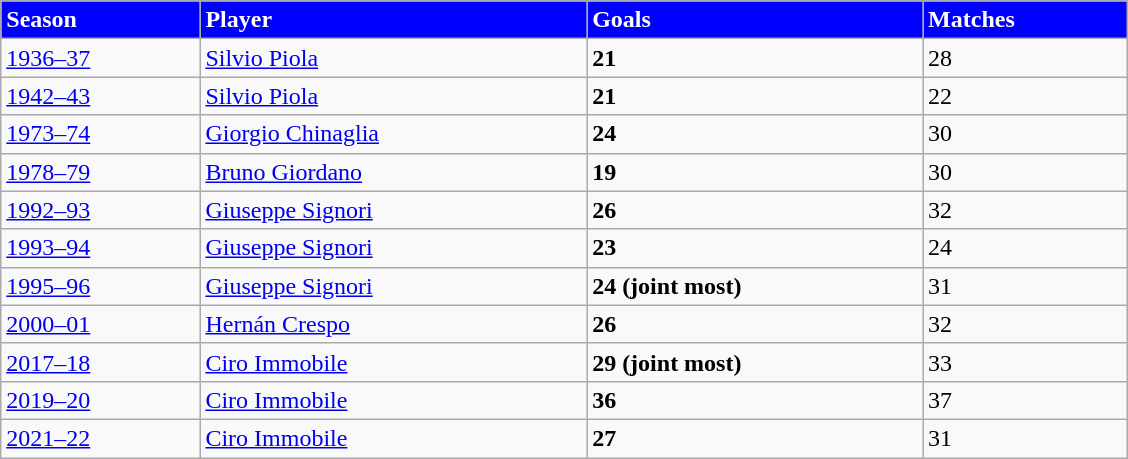<table class="wikitable" style=" width: 47em; ">
<tr style="background:blue;color:white">
<td><strong>Season</strong></td>
<td><strong>Player</strong></td>
<td><strong>Goals</strong></td>
<td><strong>Matches</strong></td>
</tr>
<tr>
<td><a href='#'>1936–37</a></td>
<td> <a href='#'>Silvio Piola</a></td>
<td><strong>21</strong></td>
<td>28</td>
</tr>
<tr>
<td><a href='#'>1942–43</a></td>
<td> <a href='#'>Silvio Piola</a></td>
<td><strong>21</strong></td>
<td>22</td>
</tr>
<tr>
<td><a href='#'>1973–74</a></td>
<td> <a href='#'>Giorgio Chinaglia</a></td>
<td><strong>24</strong></td>
<td>30</td>
</tr>
<tr>
<td><a href='#'>1978–79</a></td>
<td> <a href='#'>Bruno Giordano</a></td>
<td><strong>19</strong></td>
<td>30</td>
</tr>
<tr>
<td><a href='#'>1992–93</a></td>
<td> <a href='#'>Giuseppe Signori</a></td>
<td><strong>26</strong></td>
<td>32</td>
</tr>
<tr>
<td><a href='#'>1993–94</a></td>
<td> <a href='#'>Giuseppe Signori</a></td>
<td><strong>23</strong></td>
<td>24</td>
</tr>
<tr>
<td><a href='#'>1995–96</a></td>
<td> <a href='#'>Giuseppe Signori</a></td>
<td><strong>24 (joint most)</strong></td>
<td>31</td>
</tr>
<tr>
<td><a href='#'>2000–01</a></td>
<td> <a href='#'>Hernán Crespo</a></td>
<td><strong>26</strong></td>
<td>32</td>
</tr>
<tr>
<td><a href='#'>2017–18</a></td>
<td> <a href='#'>Ciro Immobile</a></td>
<td><strong>29 (joint most)</strong></td>
<td>33</td>
</tr>
<tr>
<td><a href='#'>2019–20</a></td>
<td> <a href='#'>Ciro Immobile</a></td>
<td><strong>36</strong></td>
<td>37</td>
</tr>
<tr>
<td><a href='#'>2021–22</a></td>
<td> <a href='#'>Ciro Immobile</a></td>
<td><strong>27</strong></td>
<td>31</td>
</tr>
</table>
